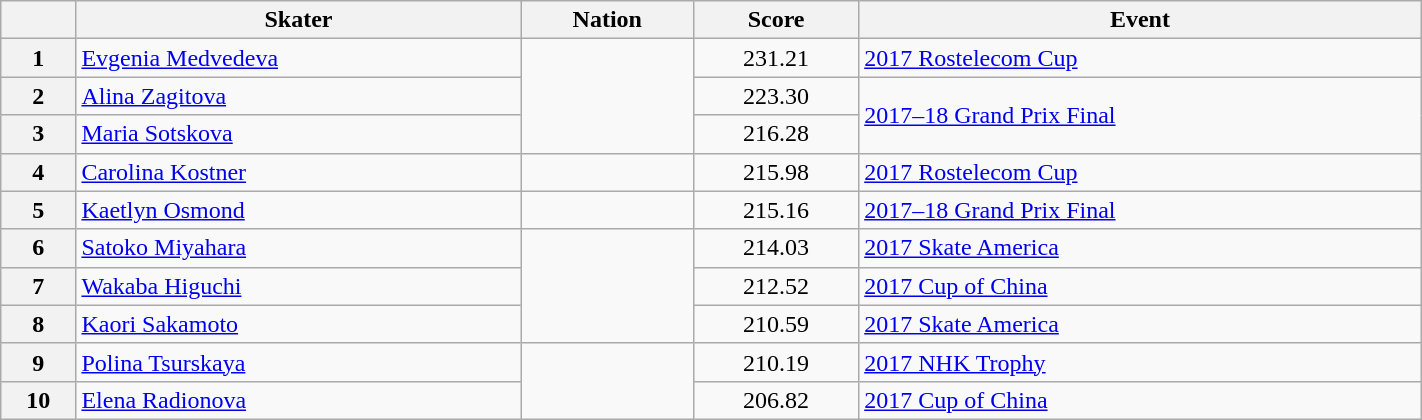<table class="wikitable sortable" style="text-align:left; width:75%">
<tr>
<th scope="col"></th>
<th scope="col">Skater</th>
<th scope="col">Nation</th>
<th scope="col">Score</th>
<th scope="col">Event</th>
</tr>
<tr>
<th scope="row">1</th>
<td><a href='#'>Evgenia Medvedeva</a></td>
<td rowspan="3"></td>
<td style="text-align:center;">231.21</td>
<td><a href='#'>2017 Rostelecom Cup</a></td>
</tr>
<tr>
<th scope="row">2</th>
<td><a href='#'>Alina Zagitova</a></td>
<td style="text-align:center;">223.30</td>
<td rowspan="2"><a href='#'>2017–18 Grand Prix Final</a></td>
</tr>
<tr>
<th scope="row">3</th>
<td><a href='#'>Maria Sotskova</a></td>
<td style="text-align:center;">216.28</td>
</tr>
<tr>
<th scope="row">4</th>
<td><a href='#'>Carolina Kostner</a></td>
<td></td>
<td style="text-align:center;">215.98</td>
<td><a href='#'>2017 Rostelecom Cup</a></td>
</tr>
<tr>
<th scope="row">5</th>
<td><a href='#'>Kaetlyn Osmond</a></td>
<td></td>
<td style="text-align:center;">215.16</td>
<td><a href='#'>2017–18 Grand Prix Final</a></td>
</tr>
<tr>
<th scope="row">6</th>
<td><a href='#'>Satoko Miyahara</a></td>
<td rowspan="3"></td>
<td style="text-align:center;">214.03</td>
<td><a href='#'>2017 Skate America</a></td>
</tr>
<tr>
<th scope="row">7</th>
<td><a href='#'>Wakaba Higuchi</a></td>
<td style="text-align:center;">212.52</td>
<td><a href='#'>2017 Cup of China</a></td>
</tr>
<tr>
<th scope="row">8</th>
<td><a href='#'>Kaori Sakamoto</a></td>
<td style="text-align:center;">210.59</td>
<td><a href='#'>2017 Skate America</a></td>
</tr>
<tr>
<th scope="row">9</th>
<td><a href='#'>Polina Tsurskaya</a></td>
<td rowspan="2"></td>
<td style="text-align:center;">210.19</td>
<td><a href='#'>2017 NHK Trophy</a></td>
</tr>
<tr>
<th scope="row">10</th>
<td><a href='#'>Elena Radionova</a></td>
<td style="text-align:center;">206.82</td>
<td><a href='#'>2017 Cup of China</a></td>
</tr>
</table>
